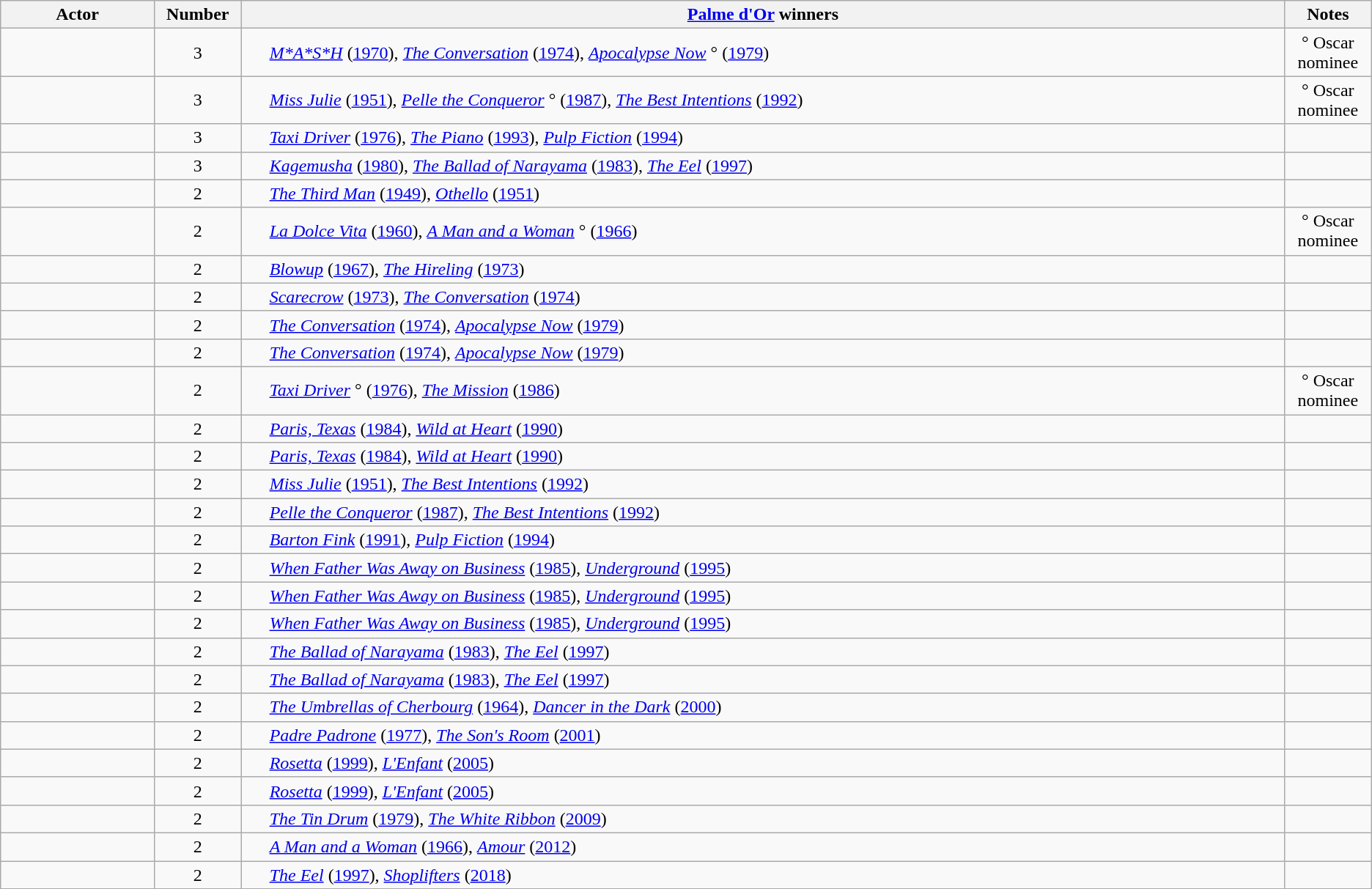<table class="wikitable sortable" style="text-align: center">
<tr>
<th style="width:0150px;">Actor</th>
<th style="width:0075px;">Number</th>
<th style="width:1100px;"><a href='#'>Palme d'Or</a> winners</th>
<th style="width:0075px;">Notes</th>
</tr>
<tr>
<td></td>
<td>3</td>
<td style="text-align:left; padding-left:25px;"><em><a href='#'>M*A*S*H</a></em> (<a href='#'>1970</a>), <em><a href='#'>The Conversation</a></em> (<a href='#'>1974</a>), <em><a href='#'>Apocalypse Now</a></em> ° (<a href='#'>1979</a>)</td>
<td>° Oscar nominee</td>
</tr>
<tr>
<td></td>
<td>3</td>
<td style="text-align:left; padding-left:25px;"><em><a href='#'>Miss Julie</a></em> (<a href='#'>1951</a>), <em><a href='#'>Pelle the Conqueror</a></em> ° (<a href='#'>1987</a>), <em><a href='#'>The Best Intentions</a></em> (<a href='#'>1992</a>)</td>
<td>° Oscar nominee</td>
</tr>
<tr>
<td></td>
<td>3</td>
<td style="text-align:left; padding-left:25px;"><em><a href='#'>Taxi Driver</a></em> (<a href='#'>1976</a>), <em><a href='#'>The Piano</a></em> (<a href='#'>1993</a>), <em><a href='#'>Pulp Fiction</a></em> (<a href='#'>1994</a>)</td>
<td></td>
</tr>
<tr>
<td></td>
<td>3</td>
<td style="text-align:left; padding-left:25px;"><em><a href='#'>Kagemusha</a></em> (<a href='#'>1980</a>), <em><a href='#'>The Ballad of Narayama</a></em> (<a href='#'>1983</a>), <em><a href='#'>The Eel</a></em> (<a href='#'>1997</a>)</td>
<td></td>
</tr>
<tr>
<td></td>
<td>2</td>
<td style="text-align:left; padding-left:25px;"><em><a href='#'>The Third Man</a></em> (<a href='#'>1949</a>), <em><a href='#'>Othello</a></em> (<a href='#'>1951</a>)</td>
<td></td>
</tr>
<tr>
<td></td>
<td>2</td>
<td style="text-align:left; padding-left:25px;"><em><a href='#'>La Dolce Vita</a></em> (<a href='#'>1960</a>), <em><a href='#'>A Man and a Woman</a></em> ° (<a href='#'>1966</a>)</td>
<td>° Oscar nominee</td>
</tr>
<tr>
<td></td>
<td>2</td>
<td style="text-align:left; padding-left:25px;"><em><a href='#'>Blowup</a></em> (<a href='#'>1967</a>), <em><a href='#'>The Hireling</a></em> (<a href='#'>1973</a>)</td>
<td></td>
</tr>
<tr>
<td></td>
<td>2</td>
<td style="text-align:left; padding-left:25px;"><em><a href='#'>Scarecrow</a></em> (<a href='#'>1973</a>), <em><a href='#'>The Conversation</a></em> (<a href='#'>1974</a>)</td>
<td></td>
</tr>
<tr>
<td></td>
<td>2</td>
<td style="text-align:left; padding-left:25px;"><em><a href='#'>The Conversation</a></em> (<a href='#'>1974</a>), <em><a href='#'>Apocalypse Now</a></em> (<a href='#'>1979</a>)</td>
<td></td>
</tr>
<tr>
<td></td>
<td>2</td>
<td style="text-align:left; padding-left:25px;"><em><a href='#'>The Conversation</a></em> (<a href='#'>1974</a>), <em><a href='#'>Apocalypse Now</a></em> (<a href='#'>1979</a>)</td>
<td></td>
</tr>
<tr>
<td></td>
<td>2</td>
<td style="text-align:left; padding-left:25px;"><em><a href='#'>Taxi Driver</a></em> ° (<a href='#'>1976</a>), <em><a href='#'>The Mission</a></em> (<a href='#'>1986</a>)</td>
<td>° Oscar nominee</td>
</tr>
<tr>
<td></td>
<td>2</td>
<td style="text-align:left; padding-left:25px;"><em><a href='#'>Paris, Texas</a></em> (<a href='#'>1984</a>), <em><a href='#'>Wild at Heart</a></em> (<a href='#'>1990</a>)</td>
<td></td>
</tr>
<tr>
<td></td>
<td>2</td>
<td style="text-align:left; padding-left:25px;"><em><a href='#'>Paris, Texas</a></em> (<a href='#'>1984</a>), <em><a href='#'>Wild at Heart</a></em> (<a href='#'>1990</a>)</td>
<td></td>
</tr>
<tr>
<td></td>
<td>2</td>
<td style="text-align:left; padding-left:25px;"><em><a href='#'>Miss Julie</a></em> (<a href='#'>1951</a>), <em><a href='#'>The Best Intentions</a></em> (<a href='#'>1992</a>)</td>
<td></td>
</tr>
<tr>
<td></td>
<td>2</td>
<td style="text-align:left; padding-left:25px;"><em><a href='#'>Pelle the Conqueror</a></em> (<a href='#'>1987</a>), <em><a href='#'>The Best Intentions</a></em> (<a href='#'>1992</a>)</td>
<td></td>
</tr>
<tr>
<td></td>
<td>2</td>
<td style="text-align:left; padding-left:25px;"><em><a href='#'>Barton Fink</a></em> (<a href='#'>1991</a>), <em><a href='#'>Pulp Fiction</a></em> (<a href='#'>1994</a>)</td>
<td></td>
</tr>
<tr>
<td></td>
<td>2</td>
<td style="text-align:left; padding-left:25px;"><em><a href='#'>When Father Was Away on Business</a></em> (<a href='#'>1985</a>), <em><a href='#'>Underground</a></em> (<a href='#'>1995</a>)</td>
<td></td>
</tr>
<tr>
<td></td>
<td>2</td>
<td style="text-align:left; padding-left:25px;"><em><a href='#'>When Father Was Away on Business</a></em> (<a href='#'>1985</a>), <em><a href='#'>Underground</a></em> (<a href='#'>1995</a>)</td>
<td></td>
</tr>
<tr>
<td></td>
<td>2</td>
<td style="text-align:left; padding-left:25px;"><em><a href='#'>When Father Was Away on Business</a></em> (<a href='#'>1985</a>), <em><a href='#'>Underground</a></em> (<a href='#'>1995</a>)</td>
<td></td>
</tr>
<tr>
<td></td>
<td>2</td>
<td style="text-align:left; padding-left:25px;"><em><a href='#'>The Ballad of Narayama</a></em> (<a href='#'>1983</a>), <em><a href='#'>The Eel</a></em> (<a href='#'>1997</a>)</td>
<td></td>
</tr>
<tr>
<td></td>
<td>2</td>
<td style="text-align:left; padding-left:25px;"><em><a href='#'>The Ballad of Narayama</a></em> (<a href='#'>1983</a>), <em><a href='#'>The Eel</a></em> (<a href='#'>1997</a>)</td>
<td></td>
</tr>
<tr>
<td></td>
<td>2</td>
<td style="text-align:left; padding-left:25px;"><em><a href='#'>The Umbrellas of Cherbourg</a></em> (<a href='#'>1964</a>), <em><a href='#'>Dancer in the Dark</a></em> (<a href='#'>2000</a>)</td>
<td></td>
</tr>
<tr>
<td></td>
<td>2</td>
<td style="text-align:left; padding-left:25px;"><em><a href='#'>Padre Padrone</a></em> (<a href='#'>1977</a>), <em><a href='#'>The Son's Room</a></em> (<a href='#'>2001</a>)</td>
<td></td>
</tr>
<tr>
<td></td>
<td>2</td>
<td style="text-align:left; padding-left:25px;"><em><a href='#'>Rosetta</a></em> (<a href='#'>1999</a>), <em><a href='#'>L'Enfant</a></em> (<a href='#'>2005</a>)</td>
<td></td>
</tr>
<tr>
<td></td>
<td>2</td>
<td style="text-align:left; padding-left:25px;"><em><a href='#'>Rosetta</a></em> (<a href='#'>1999</a>), <em><a href='#'>L'Enfant</a></em> (<a href='#'>2005</a>)</td>
<td></td>
</tr>
<tr>
<td></td>
<td>2</td>
<td style="text-align:left; padding-left:25px;"><em><a href='#'>The Tin Drum</a></em> (<a href='#'>1979</a>), <em><a href='#'>The White Ribbon</a></em> (<a href='#'>2009</a>)</td>
<td></td>
</tr>
<tr>
<td></td>
<td>2</td>
<td style="text-align:left; padding-left:25px;"><em><a href='#'>A Man and a Woman</a></em> (<a href='#'>1966</a>), <em><a href='#'>Amour</a></em> (<a href='#'>2012</a>)</td>
<td></td>
</tr>
<tr>
<td></td>
<td>2</td>
<td style="text-align:left; padding-left:25px;"><em><a href='#'>The Eel</a></em> (<a href='#'>1997</a>), <em><a href='#'>Shoplifters</a></em> (<a href='#'>2018</a>)</td>
<td></td>
</tr>
<tr>
</tr>
</table>
